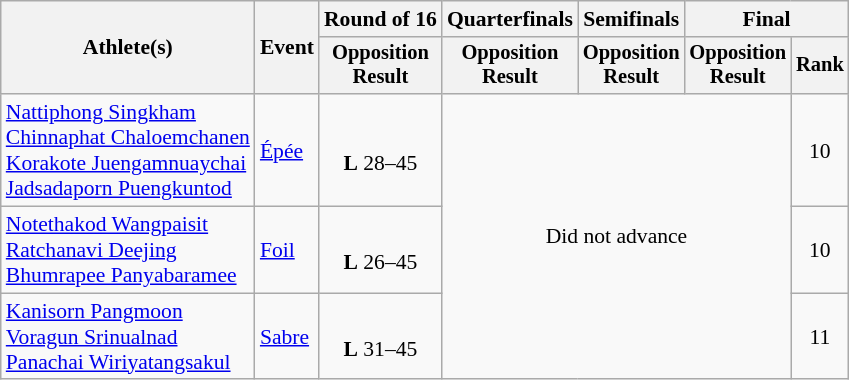<table class="wikitable" style="font-size:90%">
<tr>
<th rowspan="2">Athlete(s)</th>
<th rowspan="2">Event</th>
<th>Round of 16</th>
<th>Quarterfinals</th>
<th>Semifinals</th>
<th colspan=2>Final</th>
</tr>
<tr style="font-size:95%">
<th>Opposition<br>Result</th>
<th>Opposition<br>Result</th>
<th>Opposition<br>Result</th>
<th>Opposition<br>Result</th>
<th>Rank</th>
</tr>
<tr align=center>
<td align=left><a href='#'>Nattiphong Singkham</a><br><a href='#'>Chinnaphat Chaloemchanen</a><br><a href='#'>Korakote Juengamnuaychai</a><br><a href='#'>Jadsadaporn Puengkuntod</a></td>
<td align=left><a href='#'>Épée</a></td>
<td> <br><strong>L</strong> 28–45</td>
<td rowspan=3 colspan=3>Did not advance</td>
<td>10</td>
</tr>
<tr align=center>
<td align=left><a href='#'>Notethakod Wangpaisit</a><br><a href='#'>Ratchanavi Deejing</a><br><a href='#'>Bhumrapee Panyabaramee</a></td>
<td align=left><a href='#'>Foil</a></td>
<td> <br><strong>L</strong> 26–45</td>
<td>10</td>
</tr>
<tr align=center>
<td align=left><a href='#'>Kanisorn Pangmoon</a><br><a href='#'>Voragun Srinualnad</a><br><a href='#'>Panachai Wiriyatangsakul</a></td>
<td align=left><a href='#'>Sabre</a></td>
<td> <br><strong>L</strong> 31–45</td>
<td>11</td>
</tr>
</table>
